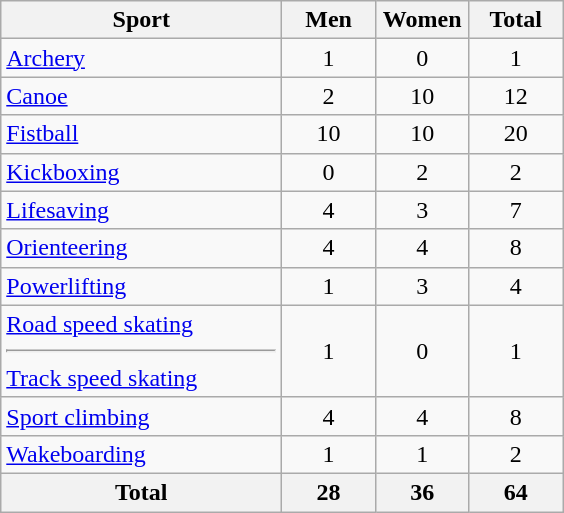<table class="wikitable sortable" style="text-align:center;">
<tr>
<th width=180>Sport</th>
<th width=55>Men</th>
<th width=55>Women</th>
<th width=55>Total</th>
</tr>
<tr>
<td align=left><a href='#'>Archery</a></td>
<td>1</td>
<td>0</td>
<td>1</td>
</tr>
<tr>
<td align=left><a href='#'>Canoe</a></td>
<td>2</td>
<td>10</td>
<td>12</td>
</tr>
<tr>
<td align=left><a href='#'>Fistball</a></td>
<td>10</td>
<td>10</td>
<td>20</td>
</tr>
<tr>
<td align=left><a href='#'>Kickboxing</a></td>
<td>0</td>
<td>2</td>
<td>2</td>
</tr>
<tr>
<td align=left><a href='#'>Lifesaving</a></td>
<td>4</td>
<td>3</td>
<td>7</td>
</tr>
<tr>
<td align=left><a href='#'>Orienteering</a></td>
<td>4</td>
<td>4</td>
<td>8</td>
</tr>
<tr>
<td align=left><a href='#'>Powerlifting</a></td>
<td>1</td>
<td>3</td>
<td>4</td>
</tr>
<tr>
<td align=left><a href='#'>Road speed skating</a><hr><a href='#'>Track speed skating</a></td>
<td>1</td>
<td>0</td>
<td>1</td>
</tr>
<tr>
<td align=left><a href='#'>Sport climbing</a></td>
<td>4</td>
<td>4</td>
<td>8</td>
</tr>
<tr>
<td align=left><a href='#'>Wakeboarding</a></td>
<td>1</td>
<td>1</td>
<td>2</td>
</tr>
<tr>
<th>Total</th>
<th>28</th>
<th>36</th>
<th>64</th>
</tr>
</table>
